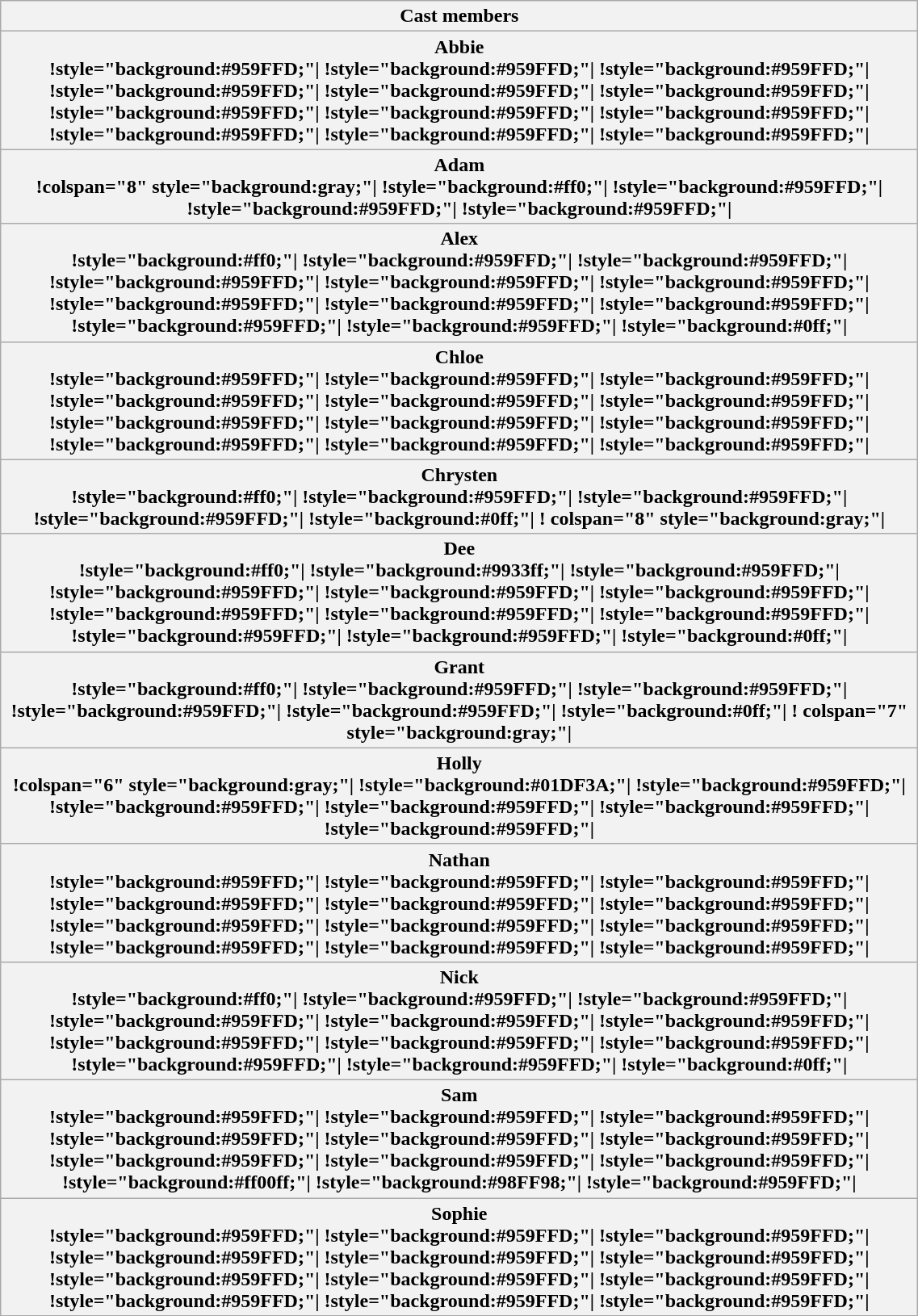<table class="wikitable" style="text-align:center; width:60%;">
<tr>
<th rowspan="2" style="width:15%;">Cast members</th>
</tr>
<tr>
</tr>
<tr>
<th>Abbie<br>!style="background:#959FFD;"|
!style="background:#959FFD;"|
!style="background:#959FFD;"|
!style="background:#959FFD;"|
!style="background:#959FFD;"|
!style="background:#959FFD;"|
!style="background:#959FFD;"|
!style="background:#959FFD;"|
!style="background:#959FFD;"|
!style="background:#959FFD;"|
!style="background:#959FFD;"|
!style="background:#959FFD;"|</th>
</tr>
<tr>
<th>Adam<br>!colspan="8" style="background:gray;"|
!style="background:#ff0;"|
!style="background:#959FFD;"|
!style="background:#959FFD;"|
!style="background:#959FFD;"|</th>
</tr>
<tr>
<th>Alex<br>!style="background:#ff0;"|
!style="background:#959FFD;"|
!style="background:#959FFD;"|
!style="background:#959FFD;"|
!style="background:#959FFD;"|
!style="background:#959FFD;"|
!style="background:#959FFD;"|
!style="background:#959FFD;"|
!style="background:#959FFD;"|
!style="background:#959FFD;"|
!style="background:#959FFD;"|
!style="background:#0ff;"|</th>
</tr>
<tr>
<th>Chloe<br>!style="background:#959FFD;"|
!style="background:#959FFD;"|
!style="background:#959FFD;"|
!style="background:#959FFD;"|
!style="background:#959FFD;"|
!style="background:#959FFD;"|
!style="background:#959FFD;"|
!style="background:#959FFD;"|
!style="background:#959FFD;"|
!style="background:#959FFD;"|
!style="background:#959FFD;"|
!style="background:#959FFD;"|</th>
</tr>
<tr>
<th>Chrysten<br>!style="background:#ff0;"|
!style="background:#959FFD;"|
!style="background:#959FFD;"|
!style="background:#959FFD;"|
!style="background:#0ff;"|
! colspan="8" style="background:gray;"|</th>
</tr>
<tr>
<th>Dee<br>!style="background:#ff0;"|
!style="background:#9933ff;"|
!style="background:#959FFD;"|
!style="background:#959FFD;"|
!style="background:#959FFD;"|
!style="background:#959FFD;"|
!style="background:#959FFD;"|
!style="background:#959FFD;"|
!style="background:#959FFD;"|
!style="background:#959FFD;"|
!style="background:#959FFD;"|
!style="background:#0ff;"|</th>
</tr>
<tr>
<th>Grant<br>!style="background:#ff0;"|
!style="background:#959FFD;"|
!style="background:#959FFD;"|
!style="background:#959FFD;"|
!style="background:#959FFD;"|
!style="background:#0ff;"|
! colspan="7" style="background:gray;"|</th>
</tr>
<tr>
<th>Holly<br>!colspan="6" style="background:gray;"|
!style="background:#01DF3A;"|
!style="background:#959FFD;"|
!style="background:#959FFD;"|
!style="background:#959FFD;"|
!style="background:#959FFD;"|
!style="background:#959FFD;"|</th>
</tr>
<tr>
<th>Nathan<br>!style="background:#959FFD;"|
!style="background:#959FFD;"|
!style="background:#959FFD;"|
!style="background:#959FFD;"|
!style="background:#959FFD;"|
!style="background:#959FFD;"|
!style="background:#959FFD;"|
!style="background:#959FFD;"|
!style="background:#959FFD;"|
!style="background:#959FFD;"|
!style="background:#959FFD;"|
!style="background:#959FFD;"|</th>
</tr>
<tr>
<th>Nick<br>!style="background:#ff0;"|
!style="background:#959FFD;"|
!style="background:#959FFD;"|
!style="background:#959FFD;"|
!style="background:#959FFD;"|
!style="background:#959FFD;"|
!style="background:#959FFD;"|
!style="background:#959FFD;"|
!style="background:#959FFD;"|
!style="background:#959FFD;"|
!style="background:#959FFD;"|
!style="background:#0ff;"|</th>
</tr>
<tr>
<th>Sam<br>!style="background:#959FFD;"|
!style="background:#959FFD;"|
!style="background:#959FFD;"|
!style="background:#959FFD;"|
!style="background:#959FFD;"|
!style="background:#959FFD;"|
!style="background:#959FFD;"|
!style="background:#959FFD;"|
!style="background:#959FFD;"|
!style="background:#ff00ff;"|
!style="background:#98FF98;"|
!style="background:#959FFD;"|</th>
</tr>
<tr>
<th>Sophie<br>!style="background:#959FFD;"|
!style="background:#959FFD;"|
!style="background:#959FFD;"|
!style="background:#959FFD;"|
!style="background:#959FFD;"|
!style="background:#959FFD;"|
!style="background:#959FFD;"|
!style="background:#959FFD;"|
!style="background:#959FFD;"|
!style="background:#959FFD;"|
!style="background:#959FFD;"|
!style="background:#959FFD;"|</th>
</tr>
</table>
